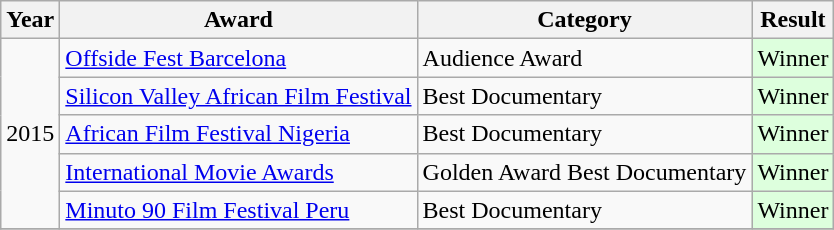<table class="wikitable">
<tr>
<th>Year</th>
<th>Award</th>
<th>Category</th>
<th>Result</th>
</tr>
<tr>
<td rowspan="5">2015</td>
<td><a href='#'>Offside Fest Barcelona</a></td>
<td>Audience Award</td>
<td style="background: #ddffdd">Winner</td>
</tr>
<tr>
<td><a href='#'>Silicon Valley African Film Festival</a></td>
<td>Best Documentary</td>
<td style="background: #ddffdd">Winner</td>
</tr>
<tr>
<td><a href='#'>African Film Festival Nigeria</a></td>
<td>Best Documentary</td>
<td style="background: #ddffdd">Winner</td>
</tr>
<tr>
<td><a href='#'>International Movie Awards</a></td>
<td>Golden Award Best Documentary</td>
<td style="background: #ddffdd">Winner</td>
</tr>
<tr>
<td><a href='#'>Minuto 90 Film Festival Peru</a></td>
<td>Best Documentary</td>
<td style="background: #ddffdd">Winner</td>
</tr>
<tr>
</tr>
</table>
